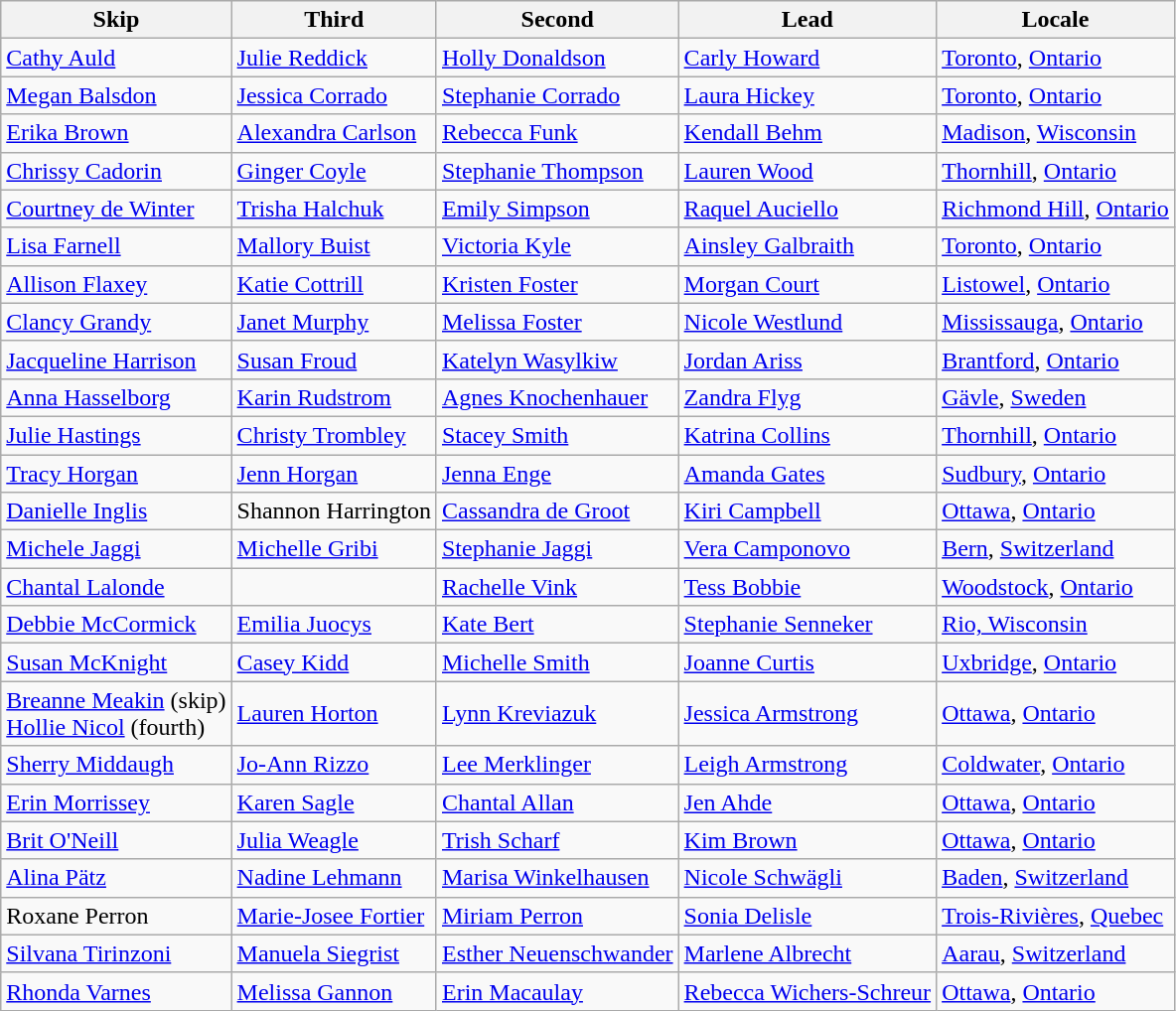<table class=wikitable>
<tr>
<th>Skip</th>
<th>Third</th>
<th>Second</th>
<th>Lead</th>
<th>Locale</th>
</tr>
<tr>
<td><a href='#'>Cathy Auld</a></td>
<td><a href='#'>Julie Reddick</a></td>
<td><a href='#'>Holly Donaldson</a></td>
<td><a href='#'>Carly Howard</a></td>
<td> <a href='#'>Toronto</a>, <a href='#'>Ontario</a></td>
</tr>
<tr>
<td><a href='#'>Megan Balsdon</a></td>
<td><a href='#'>Jessica Corrado</a></td>
<td><a href='#'>Stephanie Corrado</a></td>
<td><a href='#'>Laura Hickey</a></td>
<td> <a href='#'>Toronto</a>, <a href='#'>Ontario</a></td>
</tr>
<tr>
<td><a href='#'>Erika Brown</a></td>
<td><a href='#'>Alexandra Carlson</a></td>
<td><a href='#'>Rebecca Funk</a></td>
<td><a href='#'>Kendall Behm</a></td>
<td> <a href='#'>Madison</a>, <a href='#'>Wisconsin</a></td>
</tr>
<tr>
<td><a href='#'>Chrissy Cadorin</a></td>
<td><a href='#'>Ginger Coyle</a></td>
<td><a href='#'>Stephanie Thompson</a></td>
<td><a href='#'>Lauren Wood</a></td>
<td> <a href='#'>Thornhill</a>, <a href='#'>Ontario</a></td>
</tr>
<tr>
<td><a href='#'>Courtney de Winter</a></td>
<td><a href='#'>Trisha Halchuk</a></td>
<td><a href='#'>Emily Simpson</a></td>
<td><a href='#'>Raquel Auciello</a></td>
<td> <a href='#'>Richmond Hill</a>, <a href='#'>Ontario</a></td>
</tr>
<tr>
<td><a href='#'>Lisa Farnell</a></td>
<td><a href='#'>Mallory Buist</a></td>
<td><a href='#'>Victoria Kyle</a></td>
<td><a href='#'>Ainsley Galbraith</a></td>
<td> <a href='#'>Toronto</a>, <a href='#'>Ontario</a></td>
</tr>
<tr>
<td><a href='#'>Allison Flaxey</a></td>
<td><a href='#'>Katie Cottrill</a></td>
<td><a href='#'>Kristen Foster</a></td>
<td><a href='#'>Morgan Court</a></td>
<td> <a href='#'>Listowel</a>, <a href='#'>Ontario</a></td>
</tr>
<tr>
<td><a href='#'>Clancy Grandy</a></td>
<td><a href='#'>Janet Murphy</a></td>
<td><a href='#'>Melissa Foster</a></td>
<td><a href='#'>Nicole Westlund</a></td>
<td> <a href='#'>Mississauga</a>, <a href='#'>Ontario</a></td>
</tr>
<tr>
<td><a href='#'>Jacqueline Harrison</a></td>
<td><a href='#'>Susan Froud</a></td>
<td><a href='#'>Katelyn Wasylkiw</a></td>
<td><a href='#'>Jordan Ariss</a></td>
<td> <a href='#'>Brantford</a>, <a href='#'>Ontario</a></td>
</tr>
<tr>
<td><a href='#'>Anna Hasselborg</a></td>
<td><a href='#'>Karin Rudstrom</a></td>
<td><a href='#'>Agnes Knochenhauer</a></td>
<td><a href='#'>Zandra Flyg</a></td>
<td> <a href='#'>Gävle</a>, <a href='#'>Sweden</a></td>
</tr>
<tr>
<td><a href='#'>Julie Hastings</a></td>
<td><a href='#'>Christy Trombley</a></td>
<td><a href='#'>Stacey Smith</a></td>
<td><a href='#'>Katrina Collins</a></td>
<td> <a href='#'>Thornhill</a>, <a href='#'>Ontario</a></td>
</tr>
<tr>
<td><a href='#'>Tracy Horgan</a></td>
<td><a href='#'>Jenn Horgan</a></td>
<td><a href='#'>Jenna Enge</a></td>
<td><a href='#'>Amanda Gates</a></td>
<td> <a href='#'>Sudbury</a>, <a href='#'>Ontario</a></td>
</tr>
<tr>
<td><a href='#'>Danielle Inglis</a></td>
<td>Shannon Harrington</td>
<td><a href='#'>Cassandra de Groot</a></td>
<td><a href='#'>Kiri Campbell</a></td>
<td> <a href='#'>Ottawa</a>, <a href='#'>Ontario</a></td>
</tr>
<tr>
<td><a href='#'>Michele Jaggi</a></td>
<td><a href='#'>Michelle Gribi</a></td>
<td><a href='#'>Stephanie Jaggi</a></td>
<td><a href='#'>Vera Camponovo</a></td>
<td> <a href='#'>Bern</a>, <a href='#'>Switzerland</a></td>
</tr>
<tr>
<td><a href='#'>Chantal Lalonde</a></td>
<td></td>
<td><a href='#'>Rachelle Vink</a></td>
<td><a href='#'>Tess Bobbie</a></td>
<td> <a href='#'>Woodstock</a>, <a href='#'>Ontario</a></td>
</tr>
<tr>
<td><a href='#'>Debbie McCormick</a></td>
<td><a href='#'>Emilia Juocys</a></td>
<td><a href='#'>Kate Bert</a></td>
<td><a href='#'>Stephanie Senneker</a></td>
<td> <a href='#'>Rio, Wisconsin</a></td>
</tr>
<tr>
<td><a href='#'>Susan McKnight</a></td>
<td><a href='#'>Casey Kidd</a></td>
<td><a href='#'>Michelle Smith</a></td>
<td><a href='#'>Joanne Curtis</a></td>
<td> <a href='#'>Uxbridge</a>, <a href='#'>Ontario</a></td>
</tr>
<tr>
<td><a href='#'>Breanne Meakin</a> (skip) <br> <a href='#'>Hollie Nicol</a> (fourth)</td>
<td><a href='#'>Lauren Horton</a></td>
<td><a href='#'>Lynn Kreviazuk</a></td>
<td><a href='#'>Jessica Armstrong</a></td>
<td> <a href='#'>Ottawa</a>, <a href='#'>Ontario</a></td>
</tr>
<tr>
<td><a href='#'>Sherry Middaugh</a></td>
<td><a href='#'>Jo-Ann Rizzo</a></td>
<td><a href='#'>Lee Merklinger</a></td>
<td><a href='#'>Leigh Armstrong</a></td>
<td> <a href='#'>Coldwater</a>, <a href='#'>Ontario</a></td>
</tr>
<tr>
<td><a href='#'>Erin Morrissey</a></td>
<td><a href='#'>Karen Sagle</a></td>
<td><a href='#'>Chantal Allan</a></td>
<td><a href='#'>Jen Ahde</a></td>
<td> <a href='#'>Ottawa</a>, <a href='#'>Ontario</a></td>
</tr>
<tr>
<td><a href='#'>Brit O'Neill</a></td>
<td><a href='#'>Julia Weagle</a></td>
<td><a href='#'>Trish Scharf</a></td>
<td><a href='#'>Kim Brown</a></td>
<td> <a href='#'>Ottawa</a>, <a href='#'>Ontario</a></td>
</tr>
<tr>
<td><a href='#'>Alina Pätz</a></td>
<td><a href='#'>Nadine Lehmann</a></td>
<td><a href='#'>Marisa Winkelhausen</a></td>
<td><a href='#'>Nicole Schwägli</a></td>
<td> <a href='#'>Baden</a>, <a href='#'>Switzerland</a></td>
</tr>
<tr>
<td>Roxane Perron</td>
<td><a href='#'>Marie-Josee Fortier</a></td>
<td><a href='#'>Miriam Perron</a></td>
<td><a href='#'>Sonia Delisle</a></td>
<td> <a href='#'>Trois-Rivières</a>, <a href='#'>Quebec</a></td>
</tr>
<tr>
<td><a href='#'>Silvana Tirinzoni</a></td>
<td><a href='#'>Manuela Siegrist</a></td>
<td><a href='#'>Esther Neuenschwander</a></td>
<td><a href='#'>Marlene Albrecht</a></td>
<td> <a href='#'>Aarau</a>, <a href='#'>Switzerland</a></td>
</tr>
<tr>
<td><a href='#'>Rhonda Varnes</a></td>
<td><a href='#'>Melissa Gannon</a></td>
<td><a href='#'>Erin Macaulay</a></td>
<td><a href='#'>Rebecca Wichers-Schreur</a></td>
<td> <a href='#'>Ottawa</a>, <a href='#'>Ontario</a></td>
</tr>
</table>
